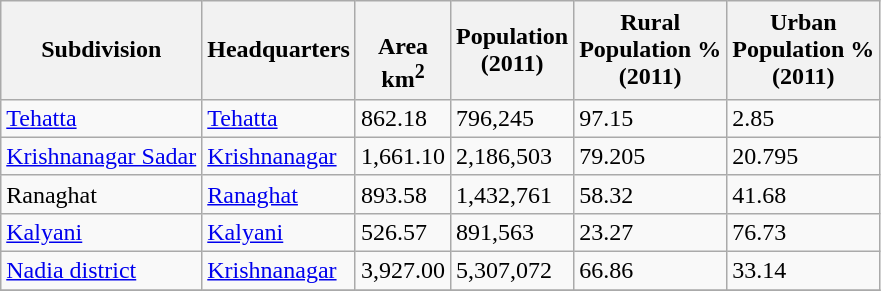<table class="wikitable sortable">
<tr>
<th>Subdivision</th>
<th>Headquarters</th>
<th><br>Area<br>km<sup>2</sup></th>
<th>Population<br>(2011)</th>
<th>Rural<br>Population %<br>(2011)</th>
<th>Urban<br> Population % <br>(2011)</th>
</tr>
<tr>
<td><a href='#'>Tehatta</a></td>
<td><a href='#'>Tehatta</a></td>
<td>862.18</td>
<td>796,245</td>
<td>97.15</td>
<td>2.85</td>
</tr>
<tr>
<td><a href='#'>Krishnanagar Sadar</a></td>
<td><a href='#'>Krishnanagar</a></td>
<td>1,661.10</td>
<td>2,186,503</td>
<td>79.205</td>
<td>20.795</td>
</tr>
<tr>
<td>Ranaghat</td>
<td><a href='#'>Ranaghat</a></td>
<td>893.58</td>
<td>1,432,761</td>
<td>58.32</td>
<td>41.68</td>
</tr>
<tr>
<td><a href='#'>Kalyani</a></td>
<td><a href='#'>Kalyani</a></td>
<td>526.57</td>
<td>891,563</td>
<td>23.27</td>
<td>76.73</td>
</tr>
<tr>
<td><a href='#'>Nadia district</a></td>
<td><a href='#'>Krishnanagar</a></td>
<td>3,927.00</td>
<td>5,307,072</td>
<td>66.86</td>
<td>33.14</td>
</tr>
<tr>
</tr>
</table>
